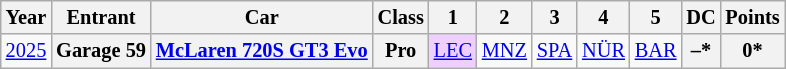<table class="wikitable" style="text-align:center; font-size:85%">
<tr>
<th>Year</th>
<th>Entrant</th>
<th>Car</th>
<th>Class</th>
<th>1</th>
<th>2</th>
<th>3</th>
<th>4</th>
<th>5</th>
<th>DC</th>
<th>Points</th>
</tr>
<tr>
<td><a href='#'>2025</a></td>
<th nowrap>Garage 59</th>
<th><a href='#'>McLaren 720S GT3 Evo</a></th>
<th>Pro</th>
<td style="background:#EFCFFF;"><a href='#'>LEC</a><br></td>
<td style="background:#;"><a href='#'>MNZ</a><br></td>
<td style="background:#;"><a href='#'>SPA</a><br></td>
<td style="background:#;"><a href='#'>NÜR</a><br></td>
<td style="background:#;"><a href='#'>BAR</a><br></td>
<th style="background:#;">–*</th>
<th style="background:#;">0*</th>
</tr>
</table>
